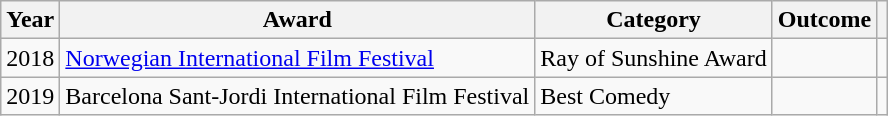<table class="wikitable sortable">
<tr>
<th>Year</th>
<th>Award</th>
<th>Category</th>
<th>Outcome</th>
<th scope="col" class="unsortable"></th>
</tr>
<tr>
<td>2018</td>
<td><a href='#'>Norwegian International Film Festival</a></td>
<td>Ray of Sunshine Award</td>
<td></td>
<td></td>
</tr>
<tr>
<td>2019</td>
<td>Barcelona Sant-Jordi International Film Festival</td>
<td>Best Comedy</td>
<td></td>
<td></td>
</tr>
</table>
